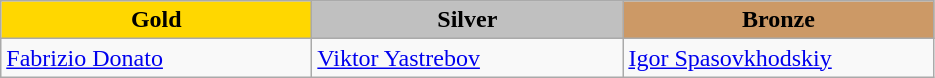<table class="wikitable" style="text-align:left">
<tr align="center">
<td width=200 bgcolor=gold><strong>Gold</strong></td>
<td width=200 bgcolor=silver><strong>Silver</strong></td>
<td width=200 bgcolor=CC9966><strong>Bronze</strong></td>
</tr>
<tr>
<td><a href='#'>Fabrizio Donato</a><br><em></em></td>
<td><a href='#'>Viktor Yastrebov</a><br><em></em></td>
<td><a href='#'>Igor Spasovkhodskiy</a><br><em></em></td>
</tr>
</table>
